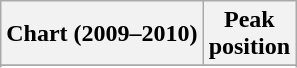<table class="wikitable sortable plainrowheaders" style="text-align:center">
<tr>
<th scope="col">Chart (2009–2010)</th>
<th scope="col">Peak<br>position</th>
</tr>
<tr>
</tr>
<tr>
</tr>
<tr>
</tr>
</table>
